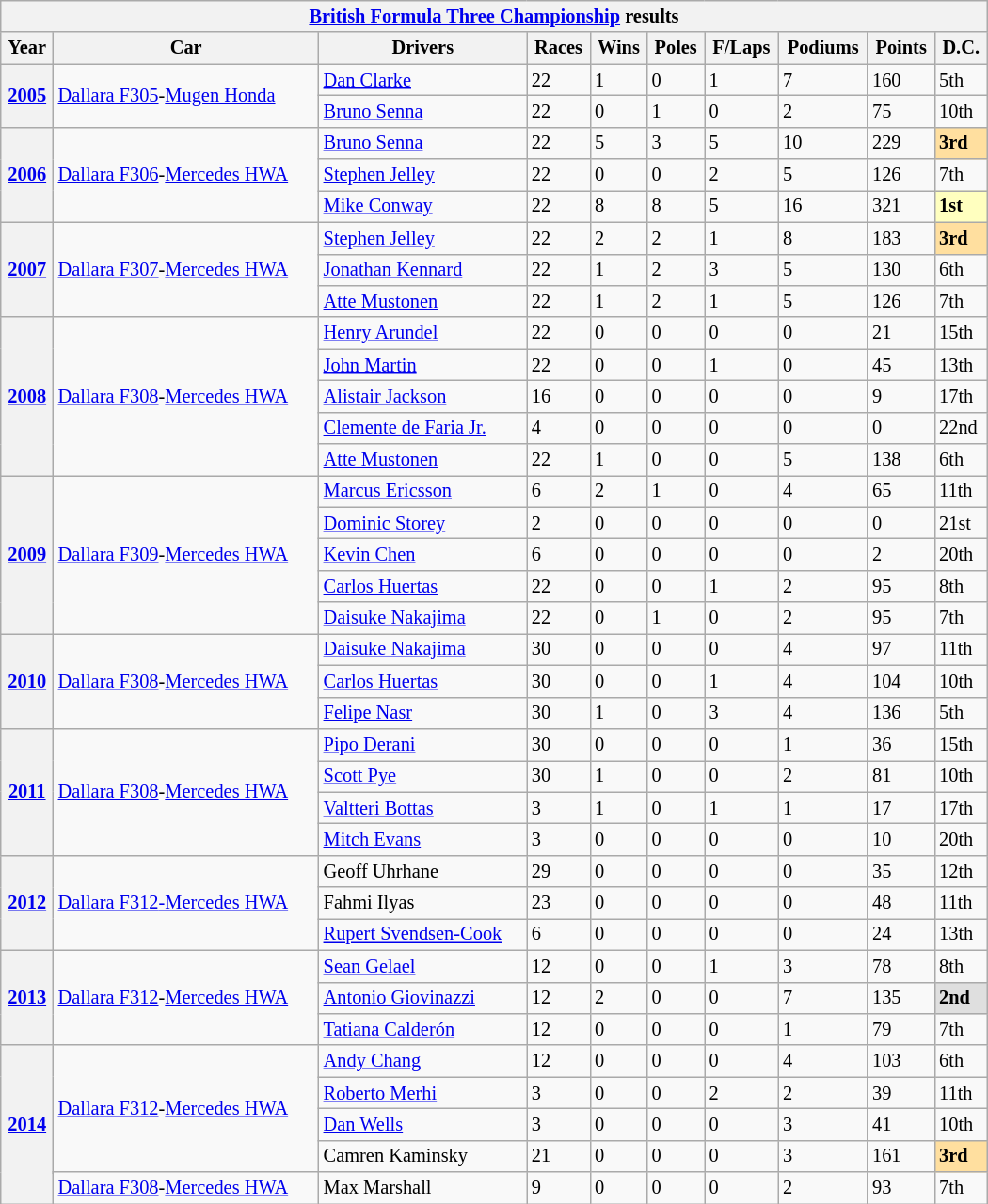<table class="wikitable" style="font-size:85%; width:700px">
<tr>
<th colspan=10><a href='#'>British Formula Three Championship</a> results</th>
</tr>
<tr>
<th>Year</th>
<th>Car</th>
<th>Drivers</th>
<th>Races</th>
<th>Wins</th>
<th>Poles</th>
<th>F/Laps</th>
<th>Podiums</th>
<th>Points</th>
<th>D.C.</th>
</tr>
<tr>
<th rowspan=2><a href='#'>2005</a></th>
<td rowspan=2><a href='#'>Dallara F305</a>-<a href='#'>Mugen Honda</a></td>
<td> <a href='#'>Dan Clarke</a></td>
<td>22</td>
<td>1</td>
<td>0</td>
<td>1</td>
<td>7</td>
<td>160</td>
<td>5th</td>
</tr>
<tr>
<td> <a href='#'>Bruno Senna</a></td>
<td>22</td>
<td>0</td>
<td>1</td>
<td>0</td>
<td>2</td>
<td>75</td>
<td>10th</td>
</tr>
<tr>
<th rowspan=3><a href='#'>2006</a></th>
<td rowspan=3><a href='#'>Dallara F306</a>-<a href='#'>Mercedes HWA</a></td>
<td> <a href='#'>Bruno Senna</a></td>
<td>22</td>
<td>5</td>
<td>3</td>
<td>5</td>
<td>10</td>
<td>229</td>
<td style="background:#FFDF9F;"><strong>3rd</strong></td>
</tr>
<tr>
<td> <a href='#'>Stephen Jelley</a></td>
<td>22</td>
<td>0</td>
<td>0</td>
<td>2</td>
<td>5</td>
<td>126</td>
<td>7th</td>
</tr>
<tr>
<td> <a href='#'>Mike Conway</a></td>
<td>22</td>
<td>8</td>
<td>8</td>
<td>5</td>
<td>16</td>
<td>321</td>
<td style="background:#FFFFBF;"><strong>1st</strong></td>
</tr>
<tr>
<th rowspan=3><a href='#'>2007</a></th>
<td rowspan=3><a href='#'>Dallara F307</a>-<a href='#'>Mercedes HWA</a></td>
<td> <a href='#'>Stephen Jelley</a></td>
<td>22</td>
<td>2</td>
<td>2</td>
<td>1</td>
<td>8</td>
<td>183</td>
<td style="background:#FFDF9F;"><strong>3rd</strong></td>
</tr>
<tr>
<td> <a href='#'>Jonathan Kennard</a></td>
<td>22</td>
<td>1</td>
<td>2</td>
<td>3</td>
<td>5</td>
<td>130</td>
<td>6th</td>
</tr>
<tr>
<td> <a href='#'>Atte Mustonen</a></td>
<td>22</td>
<td>1</td>
<td>2</td>
<td>1</td>
<td>5</td>
<td>126</td>
<td>7th</td>
</tr>
<tr>
<th rowspan=5><a href='#'>2008</a></th>
<td rowspan=5><a href='#'>Dallara F308</a>-<a href='#'>Mercedes HWA</a></td>
<td> <a href='#'>Henry Arundel</a></td>
<td>22</td>
<td>0</td>
<td>0</td>
<td>0</td>
<td>0</td>
<td>21</td>
<td>15th</td>
</tr>
<tr>
<td> <a href='#'>John Martin</a></td>
<td>22</td>
<td>0</td>
<td>0</td>
<td>1</td>
<td>0</td>
<td>45</td>
<td>13th</td>
</tr>
<tr>
<td> <a href='#'>Alistair Jackson</a></td>
<td>16</td>
<td>0</td>
<td>0</td>
<td>0</td>
<td>0</td>
<td>9</td>
<td>17th</td>
</tr>
<tr>
<td> <a href='#'>Clemente de Faria Jr.</a></td>
<td>4</td>
<td>0</td>
<td>0</td>
<td>0</td>
<td>0</td>
<td>0</td>
<td>22nd</td>
</tr>
<tr>
<td> <a href='#'>Atte Mustonen</a></td>
<td>22</td>
<td>1</td>
<td>0</td>
<td>0</td>
<td>5</td>
<td>138</td>
<td>6th</td>
</tr>
<tr>
<th rowspan=5><a href='#'>2009</a></th>
<td rowspan=5><a href='#'>Dallara F309</a>-<a href='#'>Mercedes HWA</a></td>
<td> <a href='#'>Marcus Ericsson</a></td>
<td>6</td>
<td>2</td>
<td>1</td>
<td>0</td>
<td>4</td>
<td>65</td>
<td>11th</td>
</tr>
<tr>
<td> <a href='#'>Dominic Storey</a></td>
<td>2</td>
<td>0</td>
<td>0</td>
<td>0</td>
<td>0</td>
<td>0</td>
<td>21st</td>
</tr>
<tr>
<td> <a href='#'>Kevin Chen</a></td>
<td>6</td>
<td>0</td>
<td>0</td>
<td>0</td>
<td>0</td>
<td>2</td>
<td>20th</td>
</tr>
<tr>
<td> <a href='#'>Carlos Huertas</a></td>
<td>22</td>
<td>0</td>
<td>0</td>
<td>1</td>
<td>2</td>
<td>95</td>
<td>8th</td>
</tr>
<tr>
<td> <a href='#'>Daisuke Nakajima</a></td>
<td>22</td>
<td>0</td>
<td>1</td>
<td>0</td>
<td>2</td>
<td>95</td>
<td>7th</td>
</tr>
<tr>
<th rowspan=3><a href='#'>2010</a></th>
<td rowspan=3><a href='#'>Dallara F308</a>-<a href='#'>Mercedes HWA</a></td>
<td> <a href='#'>Daisuke Nakajima</a></td>
<td>30</td>
<td>0</td>
<td>0</td>
<td>0</td>
<td>4</td>
<td>97</td>
<td>11th</td>
</tr>
<tr>
<td> <a href='#'>Carlos Huertas</a></td>
<td>30</td>
<td>0</td>
<td>0</td>
<td>1</td>
<td>4</td>
<td>104</td>
<td>10th</td>
</tr>
<tr>
<td> <a href='#'>Felipe Nasr</a></td>
<td>30</td>
<td>1</td>
<td>0</td>
<td>3</td>
<td>4</td>
<td>136</td>
<td>5th</td>
</tr>
<tr>
<th rowspan=4><a href='#'>2011</a></th>
<td rowspan=4><a href='#'>Dallara F308</a>-<a href='#'>Mercedes HWA</a></td>
<td> <a href='#'>Pipo Derani</a></td>
<td>30</td>
<td>0</td>
<td>0</td>
<td>0</td>
<td>1</td>
<td>36</td>
<td>15th</td>
</tr>
<tr>
<td> <a href='#'>Scott Pye</a></td>
<td>30</td>
<td>1</td>
<td>0</td>
<td>0</td>
<td>2</td>
<td>81</td>
<td>10th</td>
</tr>
<tr>
<td> <a href='#'>Valtteri Bottas</a></td>
<td>3</td>
<td>1</td>
<td>0</td>
<td>1</td>
<td>1</td>
<td>17</td>
<td>17th</td>
</tr>
<tr>
<td> <a href='#'>Mitch Evans</a></td>
<td>3</td>
<td>0</td>
<td>0</td>
<td>0</td>
<td>0</td>
<td>10</td>
<td>20th</td>
</tr>
<tr>
<th rowspan=3><a href='#'>2012</a></th>
<td rowspan=3><a href='#'>Dallara F312</a><a href='#'>-Mercedes HWA</a></td>
<td> Geoff Uhrhane</td>
<td>29</td>
<td>0</td>
<td>0</td>
<td>0</td>
<td>0</td>
<td>35</td>
<td>12th</td>
</tr>
<tr>
<td> Fahmi Ilyas</td>
<td>23</td>
<td>0</td>
<td>0</td>
<td>0</td>
<td>0</td>
<td>48</td>
<td>11th</td>
</tr>
<tr>
<td> <a href='#'>Rupert Svendsen-Cook</a></td>
<td>6</td>
<td>0</td>
<td>0</td>
<td>0</td>
<td>0</td>
<td>24</td>
<td>13th</td>
</tr>
<tr>
<th rowspan=3><a href='#'>2013</a></th>
<td rowspan=3><a href='#'>Dallara F312</a>-<a href='#'>Mercedes HWA</a></td>
<td> <a href='#'>Sean Gelael</a></td>
<td>12</td>
<td>0</td>
<td>0</td>
<td>1</td>
<td>3</td>
<td>78</td>
<td>8th</td>
</tr>
<tr>
<td> <a href='#'>Antonio Giovinazzi</a></td>
<td>12</td>
<td>2</td>
<td>0</td>
<td>0</td>
<td>7</td>
<td>135</td>
<td style="background:#dfdfdf;"><strong>2nd</strong></td>
</tr>
<tr>
<td> <a href='#'>Tatiana Calderón</a></td>
<td>12</td>
<td>0</td>
<td>0</td>
<td>0</td>
<td>1</td>
<td>79</td>
<td>7th</td>
</tr>
<tr>
<th rowspan=6><a href='#'>2014</a></th>
<td rowspan=5><a href='#'>Dallara F312</a>-<a href='#'>Mercedes HWA</a></td>
<td> <a href='#'>Andy Chang</a></td>
<td>12</td>
<td>0</td>
<td>0</td>
<td>0</td>
<td>4</td>
<td>103</td>
<td>6th</td>
</tr>
<tr>
<td> <a href='#'>Roberto Merhi</a></td>
<td>3</td>
<td>0</td>
<td>0</td>
<td>2</td>
<td>2</td>
<td>39</td>
<td>11th</td>
</tr>
<tr>
<td> <a href='#'>Dan Wells</a></td>
<td>3</td>
<td>0</td>
<td>0</td>
<td>0</td>
<td>3</td>
<td>41</td>
<td>10th</td>
</tr>
<tr>
<td> Camren Kaminsky</td>
<td>21</td>
<td>0</td>
<td>0</td>
<td>0</td>
<td>3</td>
<td>161</td>
<td style="background:#FFDF9F;"><strong>3rd</strong></td>
</tr>
<tr>
<td rowspan=2> Max Marshall</td>
<td rowspan=2>9</td>
<td rowspan=2>0</td>
<td rowspan=2>0</td>
<td rowspan=2>0</td>
<td rowspan=2>2</td>
<td rowspan=2>93</td>
<td rowspan=2>7th</td>
</tr>
<tr>
<td><a href='#'>Dallara F308</a>-<a href='#'>Mercedes HWA</a></td>
</tr>
</table>
